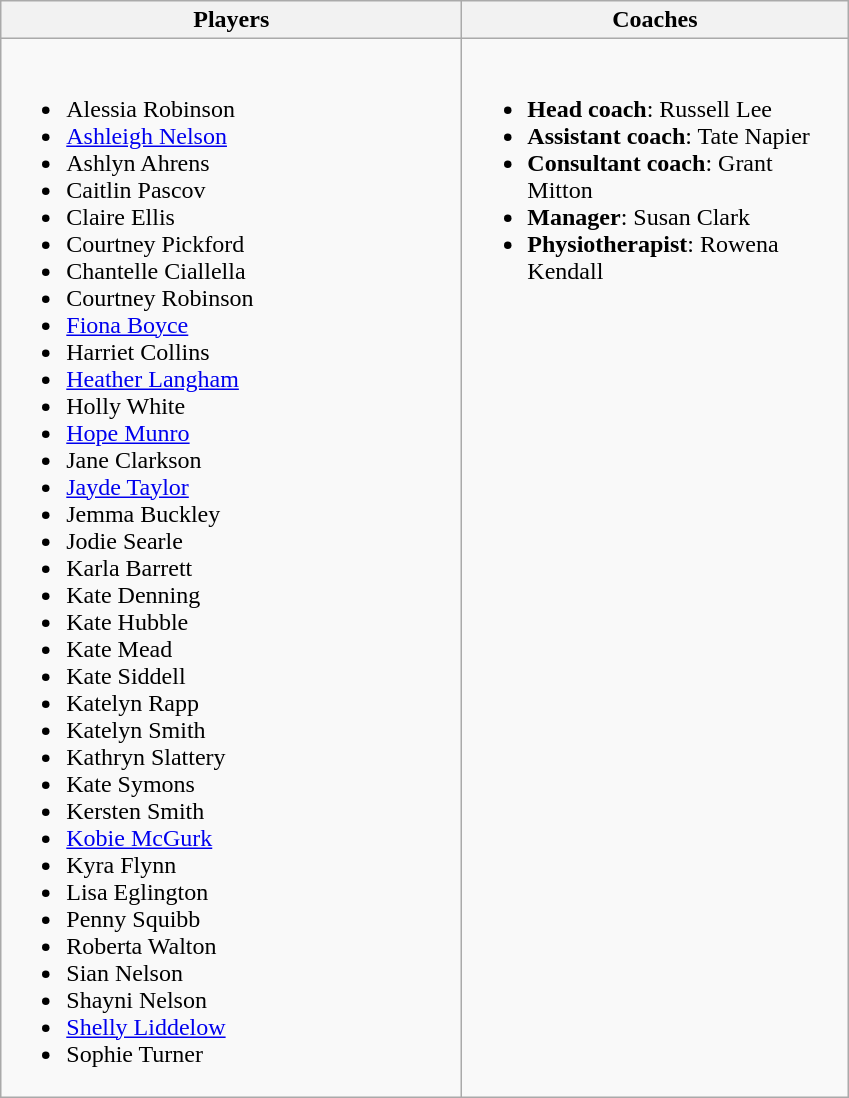<table class=wikitable>
<tr>
<th width=300 bgcolor=gainsboro>Players</th>
<th width=250 bgcolor=gainsboro>Coaches</th>
</tr>
<tr>
<td><br><ul><li>Alessia Robinson</li><li><a href='#'>Ashleigh Nelson</a></li><li>Ashlyn Ahrens</li><li>Caitlin Pascov</li><li>Claire Ellis</li><li>Courtney Pickford</li><li>Chantelle Ciallella</li><li>Courtney Robinson</li><li><a href='#'>Fiona Boyce</a></li><li>Harriet Collins</li><li><a href='#'>Heather Langham</a></li><li>Holly White</li><li><a href='#'>Hope Munro</a></li><li>Jane Clarkson</li><li><a href='#'>Jayde Taylor</a></li><li>Jemma Buckley</li><li>Jodie Searle</li><li>Karla Barrett</li><li>Kate  Denning</li><li>Kate Hubble</li><li>Kate Mead</li><li>Kate Siddell</li><li>Katelyn Rapp</li><li>Katelyn Smith</li><li>Kathryn Slattery</li><li>Kate Symons</li><li>Kersten Smith</li><li><a href='#'>Kobie McGurk</a></li><li>Kyra Flynn</li><li>Lisa Eglington</li><li>Penny Squibb</li><li>Roberta Walton</li><li>Sian Nelson</li><li>Shayni Nelson</li><li><a href='#'>Shelly Liddelow</a></li><li>Sophie Turner</li></ul></td>
<td valign=top><br><ul><li><strong>Head coach</strong>: Russell Lee</li><li><strong>Assistant coach</strong>: Tate Napier</li><li><strong>Consultant coach</strong>: Grant Mitton</li><li><strong>Manager</strong>: Susan Clark</li><li><strong>Physiotherapist</strong>: Rowena Kendall</li></ul></td>
</tr>
</table>
